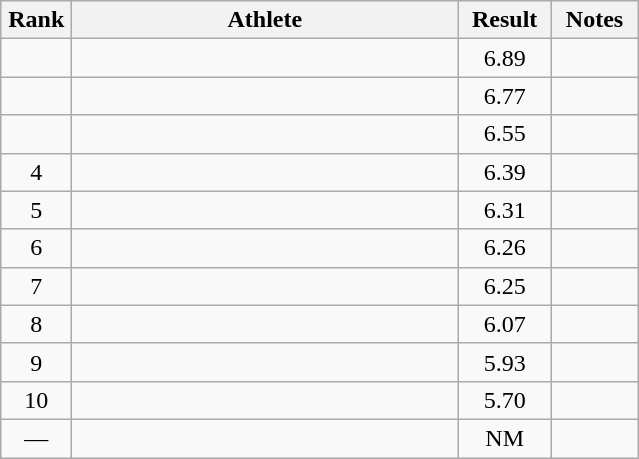<table class="wikitable" style="text-align:center">
<tr>
<th width=40>Rank</th>
<th width=250>Athlete</th>
<th width=55>Result</th>
<th width=50>Notes</th>
</tr>
<tr>
<td></td>
<td align=left></td>
<td>6.89</td>
<td></td>
</tr>
<tr>
<td></td>
<td align=left></td>
<td>6.77</td>
<td></td>
</tr>
<tr>
<td></td>
<td align=left></td>
<td>6.55</td>
<td></td>
</tr>
<tr>
<td>4</td>
<td align=left></td>
<td>6.39</td>
<td></td>
</tr>
<tr>
<td>5</td>
<td align=left></td>
<td>6.31</td>
<td></td>
</tr>
<tr>
<td>6</td>
<td align=left></td>
<td>6.26</td>
<td></td>
</tr>
<tr>
<td>7</td>
<td align=left></td>
<td>6.25</td>
<td></td>
</tr>
<tr>
<td>8</td>
<td align=left></td>
<td>6.07</td>
<td></td>
</tr>
<tr>
<td>9</td>
<td align=left></td>
<td>5.93</td>
<td></td>
</tr>
<tr>
<td>10</td>
<td align=left></td>
<td>5.70</td>
<td></td>
</tr>
<tr>
<td>—</td>
<td align=left></td>
<td>NM</td>
<td></td>
</tr>
</table>
